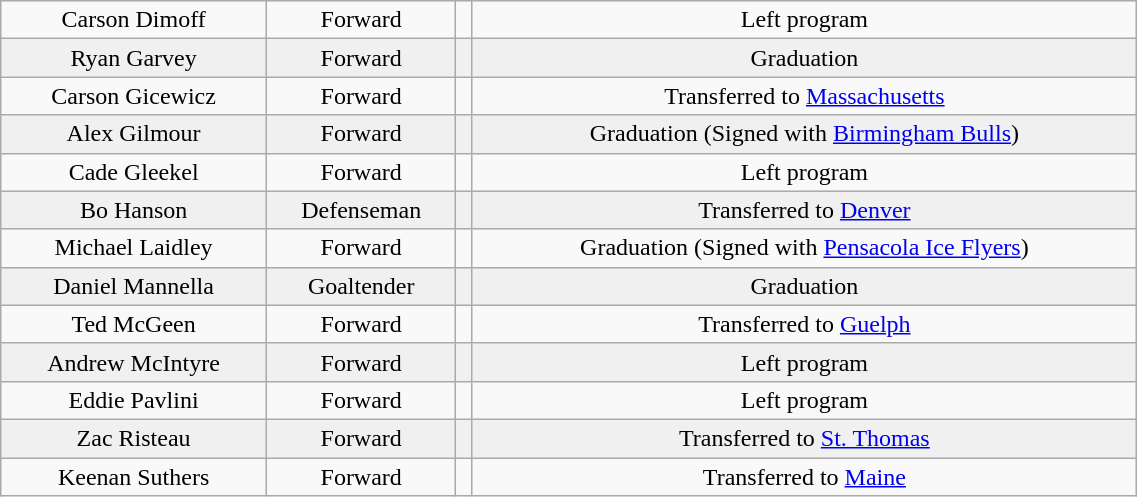<table class="wikitable" width="60%">
<tr align="center" bgcolor="">
<td>Carson Dimoff</td>
<td>Forward</td>
<td></td>
<td>Left program</td>
</tr>
<tr align="center" bgcolor="f0f0f0">
<td>Ryan Garvey</td>
<td>Forward</td>
<td></td>
<td>Graduation</td>
</tr>
<tr align="center" bgcolor="">
<td>Carson Gicewicz</td>
<td>Forward</td>
<td></td>
<td>Transferred to <a href='#'>Massachusetts</a></td>
</tr>
<tr align="center" bgcolor="f0f0f0">
<td>Alex Gilmour</td>
<td>Forward</td>
<td></td>
<td>Graduation (Signed with <a href='#'>Birmingham Bulls</a>)</td>
</tr>
<tr align="center" bgcolor="">
<td>Cade Gleekel</td>
<td>Forward</td>
<td></td>
<td>Left program</td>
</tr>
<tr align="center" bgcolor="f0f0f0">
<td>Bo Hanson</td>
<td>Defenseman</td>
<td></td>
<td>Transferred to <a href='#'>Denver</a></td>
</tr>
<tr align="center" bgcolor="">
<td>Michael Laidley</td>
<td>Forward</td>
<td></td>
<td>Graduation (Signed with <a href='#'>Pensacola Ice Flyers</a>)</td>
</tr>
<tr align="center" bgcolor="f0f0f0">
<td>Daniel Mannella</td>
<td>Goaltender</td>
<td></td>
<td>Graduation</td>
</tr>
<tr align="center" bgcolor="">
<td>Ted McGeen</td>
<td>Forward</td>
<td></td>
<td>Transferred to <a href='#'>Guelph</a></td>
</tr>
<tr align="center" bgcolor="f0f0f0">
<td>Andrew McIntyre</td>
<td>Forward</td>
<td></td>
<td>Left program</td>
</tr>
<tr align="center" bgcolor="">
<td>Eddie Pavlini</td>
<td>Forward</td>
<td></td>
<td>Left program</td>
</tr>
<tr align="center" bgcolor="f0f0f0">
<td>Zac Risteau</td>
<td>Forward</td>
<td></td>
<td>Transferred to <a href='#'>St. Thomas</a></td>
</tr>
<tr align="center" bgcolor="">
<td>Keenan Suthers</td>
<td>Forward</td>
<td></td>
<td>Transferred to <a href='#'>Maine</a></td>
</tr>
</table>
